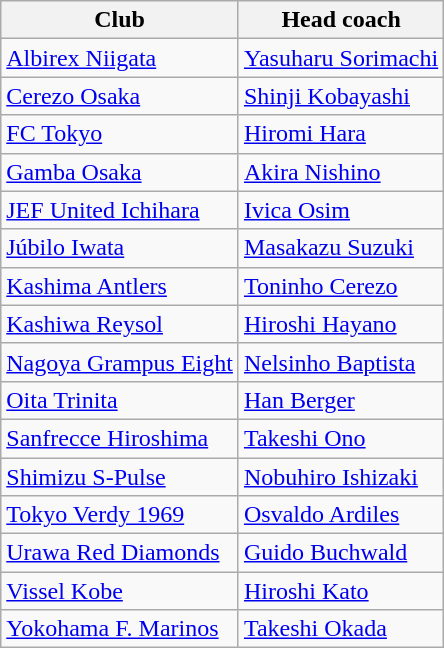<table class="wikitable sortable" style="text-align: left;">
<tr>
<th>Club</th>
<th>Head coach</th>
</tr>
<tr>
<td><a href='#'>Albirex Niigata</a></td>
<td> <a href='#'>Yasuharu Sorimachi</a></td>
</tr>
<tr>
<td><a href='#'>Cerezo Osaka</a></td>
<td> <a href='#'>Shinji Kobayashi</a></td>
</tr>
<tr>
<td><a href='#'>FC Tokyo</a></td>
<td> <a href='#'>Hiromi Hara</a></td>
</tr>
<tr>
<td><a href='#'>Gamba Osaka</a></td>
<td> <a href='#'>Akira Nishino</a></td>
</tr>
<tr>
<td><a href='#'>JEF United Ichihara</a></td>
<td> <a href='#'>Ivica Osim</a></td>
</tr>
<tr>
<td><a href='#'>Júbilo Iwata</a></td>
<td> <a href='#'>Masakazu Suzuki</a></td>
</tr>
<tr>
<td><a href='#'>Kashima Antlers</a></td>
<td> <a href='#'>Toninho Cerezo</a></td>
</tr>
<tr>
<td><a href='#'>Kashiwa Reysol</a></td>
<td> <a href='#'>Hiroshi Hayano</a></td>
</tr>
<tr>
<td><a href='#'>Nagoya Grampus Eight</a></td>
<td> <a href='#'>Nelsinho Baptista</a></td>
</tr>
<tr>
<td><a href='#'>Oita Trinita</a></td>
<td> <a href='#'>Han Berger</a></td>
</tr>
<tr>
<td><a href='#'>Sanfrecce Hiroshima</a></td>
<td> <a href='#'>Takeshi Ono</a></td>
</tr>
<tr>
<td><a href='#'>Shimizu S-Pulse</a></td>
<td> <a href='#'>Nobuhiro Ishizaki</a></td>
</tr>
<tr>
<td><a href='#'>Tokyo Verdy 1969</a></td>
<td> <a href='#'>Osvaldo Ardiles</a></td>
</tr>
<tr>
<td><a href='#'>Urawa Red Diamonds</a></td>
<td> <a href='#'>Guido Buchwald</a></td>
</tr>
<tr>
<td><a href='#'>Vissel Kobe</a></td>
<td> <a href='#'>Hiroshi Kato</a></td>
</tr>
<tr>
<td><a href='#'>Yokohama F. Marinos</a></td>
<td> <a href='#'>Takeshi Okada</a></td>
</tr>
</table>
